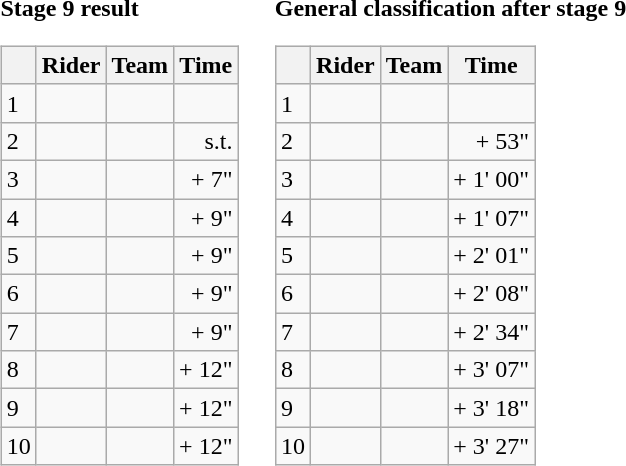<table>
<tr>
<td><strong>Stage 9 result</strong><br><table class="wikitable">
<tr>
<th></th>
<th>Rider</th>
<th>Team</th>
<th>Time</th>
</tr>
<tr>
<td>1</td>
<td></td>
<td></td>
<td align="right"></td>
</tr>
<tr>
<td>2</td>
<td> </td>
<td></td>
<td align="right">s.t.</td>
</tr>
<tr>
<td>3</td>
<td></td>
<td></td>
<td align="right">+ 7"</td>
</tr>
<tr>
<td>4</td>
<td></td>
<td></td>
<td align="right">+ 9"</td>
</tr>
<tr>
<td>5</td>
<td></td>
<td></td>
<td align="right">+ 9"</td>
</tr>
<tr>
<td>6</td>
<td> </td>
<td></td>
<td align="right">+ 9"</td>
</tr>
<tr>
<td>7</td>
<td></td>
<td></td>
<td align="right">+ 9"</td>
</tr>
<tr>
<td>8</td>
<td></td>
<td></td>
<td align="right">+ 12"</td>
</tr>
<tr>
<td>9</td>
<td></td>
<td></td>
<td align="right">+ 12"</td>
</tr>
<tr>
<td>10</td>
<td></td>
<td></td>
<td align="right">+ 12"</td>
</tr>
</table>
</td>
<td></td>
<td><strong>General classification after stage 9</strong><br><table class="wikitable">
<tr>
<th></th>
<th>Rider</th>
<th>Team</th>
<th>Time</th>
</tr>
<tr>
<td>1</td>
<td> </td>
<td></td>
<td align="right"></td>
</tr>
<tr>
<td>2</td>
<td></td>
<td></td>
<td align="right">+ 53"</td>
</tr>
<tr>
<td>3</td>
<td></td>
<td></td>
<td align="right">+ 1' 00"</td>
</tr>
<tr>
<td>4</td>
<td> </td>
<td></td>
<td align="right">+ 1' 07"</td>
</tr>
<tr>
<td>5</td>
<td></td>
<td></td>
<td align="right">+ 2' 01"</td>
</tr>
<tr>
<td>6</td>
<td></td>
<td></td>
<td align="right">+ 2' 08"</td>
</tr>
<tr>
<td>7</td>
<td></td>
<td></td>
<td align="right">+ 2' 34"</td>
</tr>
<tr>
<td>8</td>
<td></td>
<td></td>
<td align="right">+ 3' 07"</td>
</tr>
<tr>
<td>9</td>
<td></td>
<td></td>
<td align="right">+ 3' 18"</td>
</tr>
<tr>
<td>10</td>
<td></td>
<td></td>
<td align="right">+ 3' 27"</td>
</tr>
</table>
</td>
</tr>
</table>
